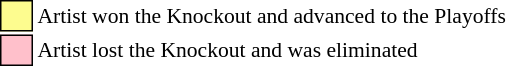<table class="toccolours" style="font-size: 90%; white-space: nowrap;">
<tr>
<td style="background:#fdfc8f; border:1px solid black;">     </td>
<td>Artist won the Knockout and advanced to the Playoffs</td>
</tr>
<tr>
<td style="background:pink; border:1px solid black;">     </td>
<td>Artist lost the Knockout and was eliminated</td>
</tr>
</table>
